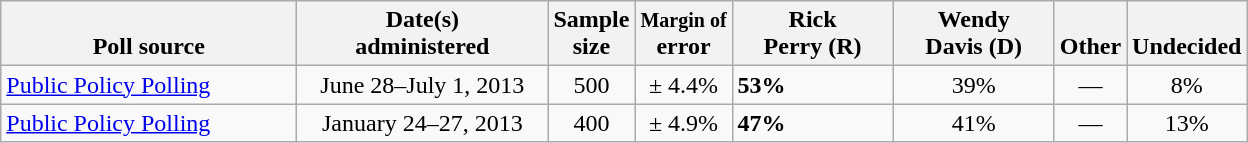<table class="wikitable">
<tr valign= bottom>
<th style="width:190px;">Poll source</th>
<th style="width:160px;">Date(s)<br>administered</th>
<th class=small>Sample<br>size</th>
<th><small>Margin of</small><br>error</th>
<th style="width:100px;">Rick<br>Perry (R)</th>
<th style="width:100px;">Wendy<br>Davis (D)</th>
<th style="width:40px;">Other</th>
<th style="width:40px;">Undecided</th>
</tr>
<tr>
<td><a href='#'>Public Policy Polling</a></td>
<td align=center>June 28–July 1, 2013</td>
<td align=center>500</td>
<td align=center>± 4.4%</td>
<td><strong>53%</strong></td>
<td align=center>39%</td>
<td align=center>—</td>
<td align=center>8%</td>
</tr>
<tr>
<td><a href='#'>Public Policy Polling</a></td>
<td align=center>January 24–27, 2013</td>
<td align=center>400</td>
<td align=center>± 4.9%</td>
<td><strong>47%</strong></td>
<td align=center>41%</td>
<td align=center>—</td>
<td align=center>13%</td>
</tr>
</table>
